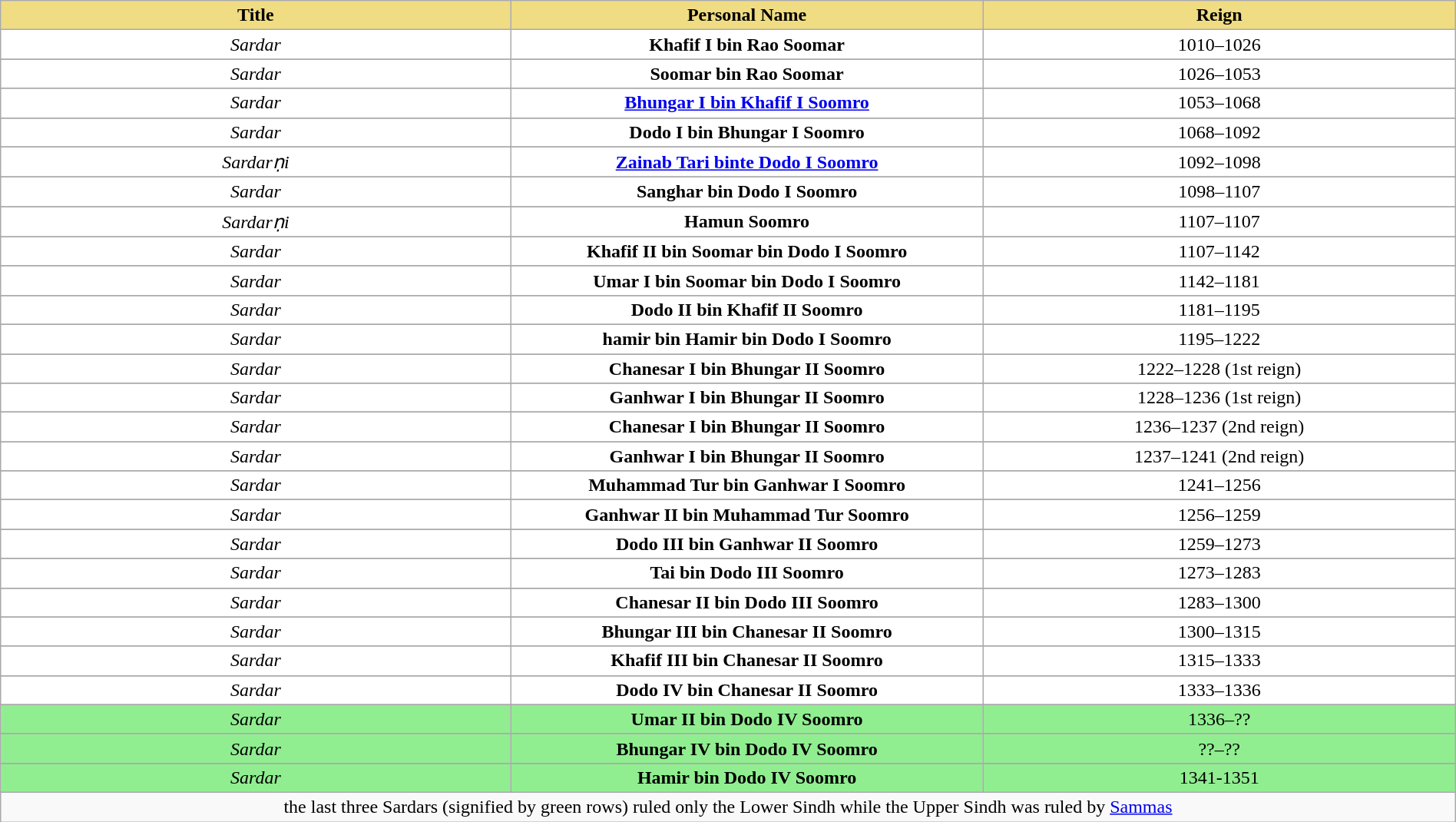<table width=100% Class="wikitable">
<tr>
<th style="background-color:#F0DC82" width=27%>Title</th>
<th style="background-color:#F0DC82" width=25%>Personal Name</th>
<th style="background-color:#F0DC82" width=25%>Reign</th>
</tr>
<tr style="background:white">
<td align="center"><em>Sardar <br> <small></small></em></td>
<td align="center"><strong>Khafif I bin Rao Soomar</strong> <br> <small> </small></td>
<td align="center">1010–1026</td>
</tr>
<tr>
</tr>
<tr style="background:white">
<td align="center"><em>Sardar</em> <br> <small></small></td>
<td align="center"><strong>Soomar bin Rao Soomar</strong><br> <small> </small></td>
<td align="center">1026–1053</td>
</tr>
<tr>
</tr>
<tr style="background:white">
<td align="center"><em>Sardar</em> <br> <small></small></td>
<td align="center"><strong><a href='#'>Bhungar I bin Khafif I Soomro</a></strong><br> <small> </small></td>
<td align="center">1053–1068</td>
</tr>
<tr>
</tr>
<tr style="background:white">
<td align="center"><em>Sardar</em> <br> <small></small></td>
<td align="center"><strong>Dodo I bin Bhungar I Soomro</strong><br> <small> </small></td>
<td align="center">1068–1092</td>
</tr>
<tr>
</tr>
<tr style="background:white">
<td align="center"><em>Sardarṇi</em> <br> <small></small></td>
<td align="center"><strong><a href='#'>Zainab Tari binte Dodo I Soomro</a></strong><br> <small> </small></td>
<td align="center">1092–1098</td>
</tr>
<tr>
</tr>
<tr style="background:white">
<td align="center"><em>Sardar</em> <br> <small></small></td>
<td align="center"><strong>Sanghar bin Dodo I Soomro</strong><br> <small> </small></td>
<td align="center">1098–1107</td>
</tr>
<tr>
</tr>
<tr style="background:white">
<td align="center"><em>Sardarṇi</em> <br> <small></small></td>
<td align="center"><strong>Hamun Soomro</strong> <br> <small> </small></td>
<td align="center">1107–1107</td>
</tr>
<tr>
</tr>
<tr style="background:white">
<td align="center"><em>Sardar</em> <br> <small></small></td>
<td align="center"><strong>Khafif II bin Soomar bin Dodo I Soomro</strong><br> <small> </small></td>
<td align="center">1107–1142</td>
</tr>
<tr>
</tr>
<tr style="background:white">
<td align="center"><em>Sardar</em> <br> <small></small></td>
<td align="center"><strong>Umar I bin Soomar bin Dodo I Soomro</strong><br> <small> </small></td>
<td align="center">1142–1181</td>
</tr>
<tr>
</tr>
<tr style="background:white">
<td align="center"><em>Sardar</em> <br> <small></small></td>
<td align="center"><strong>Dodo II bin Khafif II Soomro</strong><br> <small> </small></td>
<td align="center">1181–1195</td>
</tr>
<tr>
</tr>
<tr style="background:white">
<td align="center"><em>Sardar</em> <br> <small></small></td>
<td align="center"><strong>hamir  bin Hamir bin Dodo I Soomro</strong><br> <small> </small></td>
<td align="center">1195–1222</td>
</tr>
<tr>
</tr>
<tr style="background:white">
<td align="center"><em>Sardar</em> <br> <small></small></td>
<td align="center"><strong>Chanesar I bin Bhungar II Soomro</strong><br> <small> </small></td>
<td align="center">1222–1228 (1st reign)</td>
</tr>
<tr>
</tr>
<tr style="background:white">
<td align="center"><em>Sardar</em> <br> <small></small></td>
<td align="center"><strong>Ganhwar I bin Bhungar II Soomro</strong><br> <small> </small></td>
<td align="center">1228–1236 (1st reign)</td>
</tr>
<tr>
</tr>
<tr style="background:white">
<td align="center"><em>Sardar</em> <br> <small></small></td>
<td align="center"><strong>Chanesar I bin Bhungar II Soomro</strong><br> <small> </small></td>
<td align="center">1236–1237 (2nd reign)</td>
</tr>
<tr>
</tr>
<tr style="background:white">
<td align="center"><em>Sardar</em> <br> <small></small></td>
<td align="center"><strong>Ganhwar I bin Bhungar II Soomro</strong><br> <small> </small></td>
<td align="center">1237–1241 (2nd reign)</td>
</tr>
<tr>
</tr>
<tr style="background:white">
<td align="center"><em>Sardar</em> <br> <small></small></td>
<td align="center"><strong>Muhammad Tur bin Ganhwar I Soomro</strong><br> <small> </small></td>
<td align="center">1241–1256</td>
</tr>
<tr>
</tr>
<tr style="background:white">
<td align="center"><em>Sardar</em> <br> <small></small></td>
<td align="center"><strong>Ganhwar II bin Muhammad Tur Soomro</strong><br> <small> </small></td>
<td align="center">1256–1259</td>
</tr>
<tr>
</tr>
<tr style="background:white">
<td align="center"><em>Sardar</em> <br> <small></small></td>
<td align="center"><strong>Dodo III bin Ganhwar II Soomro</strong><br> <small> </small></td>
<td align="center">1259–1273</td>
</tr>
<tr>
</tr>
<tr style="background:white">
<td align="center"><em>Sardar</em> <br> <small></small></td>
<td align="center"><strong>Tai bin Dodo III Soomro</strong><br> <small> </small></td>
<td align="center">1273–1283</td>
</tr>
<tr>
</tr>
<tr style="background:white">
<td align="center"><em>Sardar</em> <br> <small></small></td>
<td align="center"><strong>Chanesar II bin Dodo III Soomro</strong><br> <small> </small></td>
<td align="center">1283–1300</td>
</tr>
<tr>
</tr>
<tr style="background:white">
<td align="center"><em>Sardar</em> <br> <small></small></td>
<td align="center"><strong>Bhungar III bin Chanesar II Soomro</strong><br> <small> </small></td>
<td align="center">1300–1315</td>
</tr>
<tr>
</tr>
<tr style="background:white">
<td align="center"><em>Sardar</em> <br> <small></small></td>
<td align="center"><strong>Khafif III bin Chanesar II Soomro</strong><br> <small> </small></td>
<td align="center">1315–1333</td>
</tr>
<tr>
</tr>
<tr style="background:white">
<td align="center"><em>Sardar</em> <br> <small></small></td>
<td align="center"><strong>Dodo IV bin Chanesar II Soomro</strong><br> <small> </small></td>
<td align="center">1333–1336</td>
</tr>
<tr>
</tr>
<tr style="background:lightgreen">
<td align="center"><em>Sardar</em> <br> <small></small></td>
<td align="center"><strong>Umar II bin Dodo IV Soomro</strong><br> <small> </small></td>
<td align="center">1336–??</td>
</tr>
<tr>
</tr>
<tr style="background:lightgreen">
<td align="center"><em>Sardar</em> <br> <small></small></td>
<td align="center"><strong>Bhungar IV bin Dodo IV Soomro</strong><br> <small> </small></td>
<td align="center">??–??</td>
</tr>
<tr>
</tr>
<tr style="background:lightgreen">
<td align="center"><em>Sardar</em> <br> <small></small></td>
<td align="center"><strong>Hamir bin Dodo IV Soomro</strong><br></td>
<td align="center">1341-1351</td>
</tr>
<tr>
<td colspan=3 align= "middle">the last three Sardars (signified by green rows) ruled only the Lower Sindh while the Upper Sindh was ruled by <a href='#'>Sammas</a></td>
</tr>
</table>
